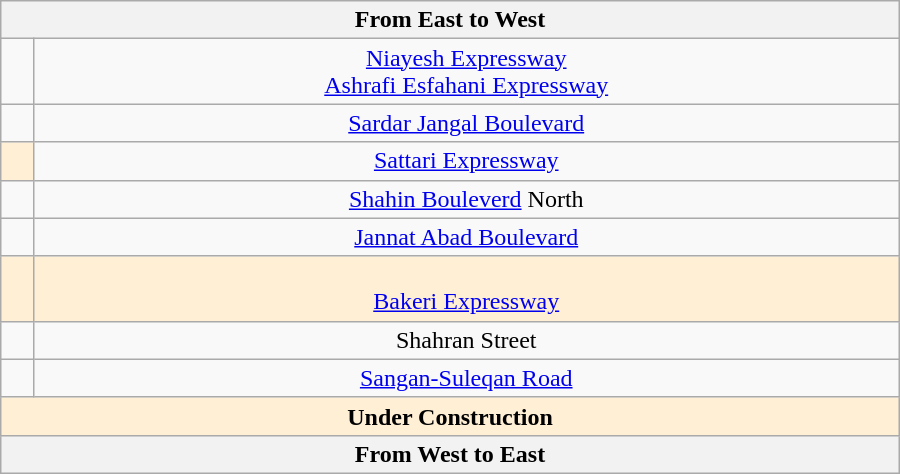<table class="wikitable" style="text-align:center" width="600px">
<tr>
<th text-align="center" colspan="3"> From East to West </th>
</tr>
<tr>
<td><br></td>
<td> <a href='#'>Niayesh Expressway</a><br> <a href='#'>Ashrafi Esfahani Expressway</a></td>
</tr>
<tr>
<td></td>
<td> <a href='#'>Sardar Jangal Boulevard</a></td>
</tr>
<tr>
<td align="center" bgcolor="#FFEFD5"><br></td>
<td> <a href='#'>Sattari Expressway</a></td>
</tr>
<tr>
<td></td>
<td> <a href='#'>Shahin Bouleverd</a> North</td>
</tr>
<tr>
<td></td>
<td> <a href='#'>Jannat Abad Boulevard</a></td>
</tr>
<tr>
<td align="center" bgcolor="#FFEFD5"><br></td>
<td align="center" bgcolor="#FFEFD5"><br> <a href='#'>Bakeri Expressway</a></td>
</tr>
<tr>
<td></td>
<td> Shahran Street</td>
</tr>
<tr>
<td><br></td>
<td> <a href='#'>Sangan-Suleqan Road</a></td>
</tr>
<tr>
<td text-align="center" colspan="3" bgcolor="#FFEFD5"> <strong>Under Construction</strong> </td>
</tr>
<tr>
<th text-align="center" colspan="3"> From West to East </th>
</tr>
</table>
